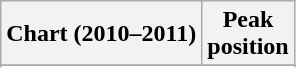<table class="wikitable sortable">
<tr>
<th align="left">Chart (2010–2011)</th>
<th align="center">Peak <br> position</th>
</tr>
<tr>
</tr>
<tr>
</tr>
<tr>
</tr>
<tr>
</tr>
</table>
